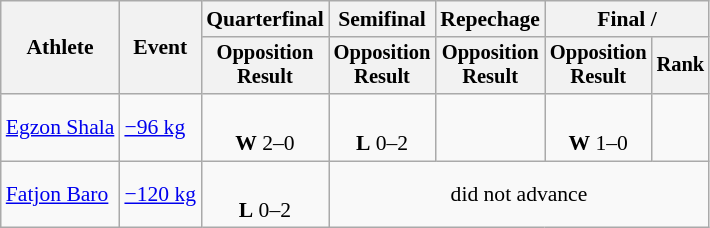<table class="wikitable" style="font-size:90%">
<tr>
<th rowspan="2">Athlete</th>
<th rowspan="2">Event</th>
<th>Quarterfinal</th>
<th>Semifinal</th>
<th>Repechage</th>
<th colspan=2>Final / </th>
</tr>
<tr style="font-size: 95%">
<th>Opposition<br>Result</th>
<th>Opposition<br>Result</th>
<th>Opposition<br>Result</th>
<th>Opposition<br>Result</th>
<th>Rank</th>
</tr>
<tr align=center>
<td align=left><a href='#'>Egzon Shala</a></td>
<td align=left><a href='#'>−96 kg</a></td>
<td><br><strong>W</strong> 2–0 <sup></sup></td>
<td><br><strong>L</strong> 0–2 <sup></sup></td>
<td></td>
<td><br><strong>W</strong> 1–0 <sup></sup></td>
<td></td>
</tr>
<tr align=center>
<td align=left><a href='#'>Fatjon Baro</a></td>
<td align=left><a href='#'>−120 kg</a></td>
<td><br><strong>L</strong> 0–2 <sup></sup></td>
<td colspan=4>did not advance</td>
</tr>
</table>
